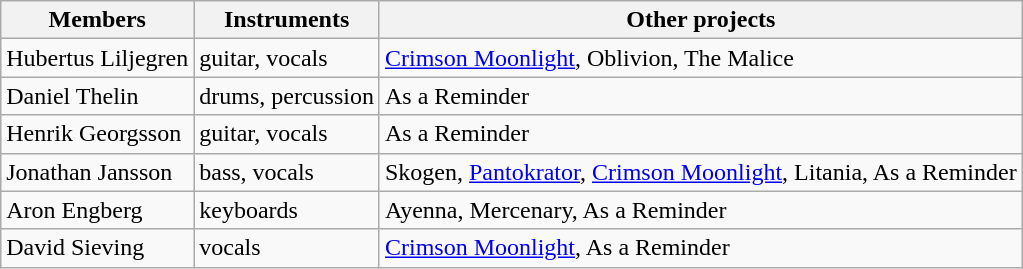<table class="wikitable">
<tr>
<th>Members</th>
<th>Instruments</th>
<th>Other projects</th>
</tr>
<tr>
<td>Hubertus Liljegren</td>
<td>guitar, vocals</td>
<td><a href='#'>Crimson Moonlight</a>, Oblivion, The Malice</td>
</tr>
<tr>
<td>Daniel Thelin</td>
<td>drums, percussion</td>
<td>As a Reminder</td>
</tr>
<tr>
<td>Henrik Georgsson</td>
<td>guitar, vocals</td>
<td>As a Reminder</td>
</tr>
<tr>
<td>Jonathan Jansson</td>
<td>bass, vocals</td>
<td>Skogen, <a href='#'>Pantokrator</a>, <a href='#'>Crimson Moonlight</a>, Litania, As a Reminder</td>
</tr>
<tr>
<td>Aron Engberg</td>
<td>keyboards</td>
<td>Ayenna, Mercenary, As a Reminder</td>
</tr>
<tr>
<td>David Sieving</td>
<td>vocals</td>
<td><a href='#'>Crimson Moonlight</a>, As a Reminder</td>
</tr>
</table>
